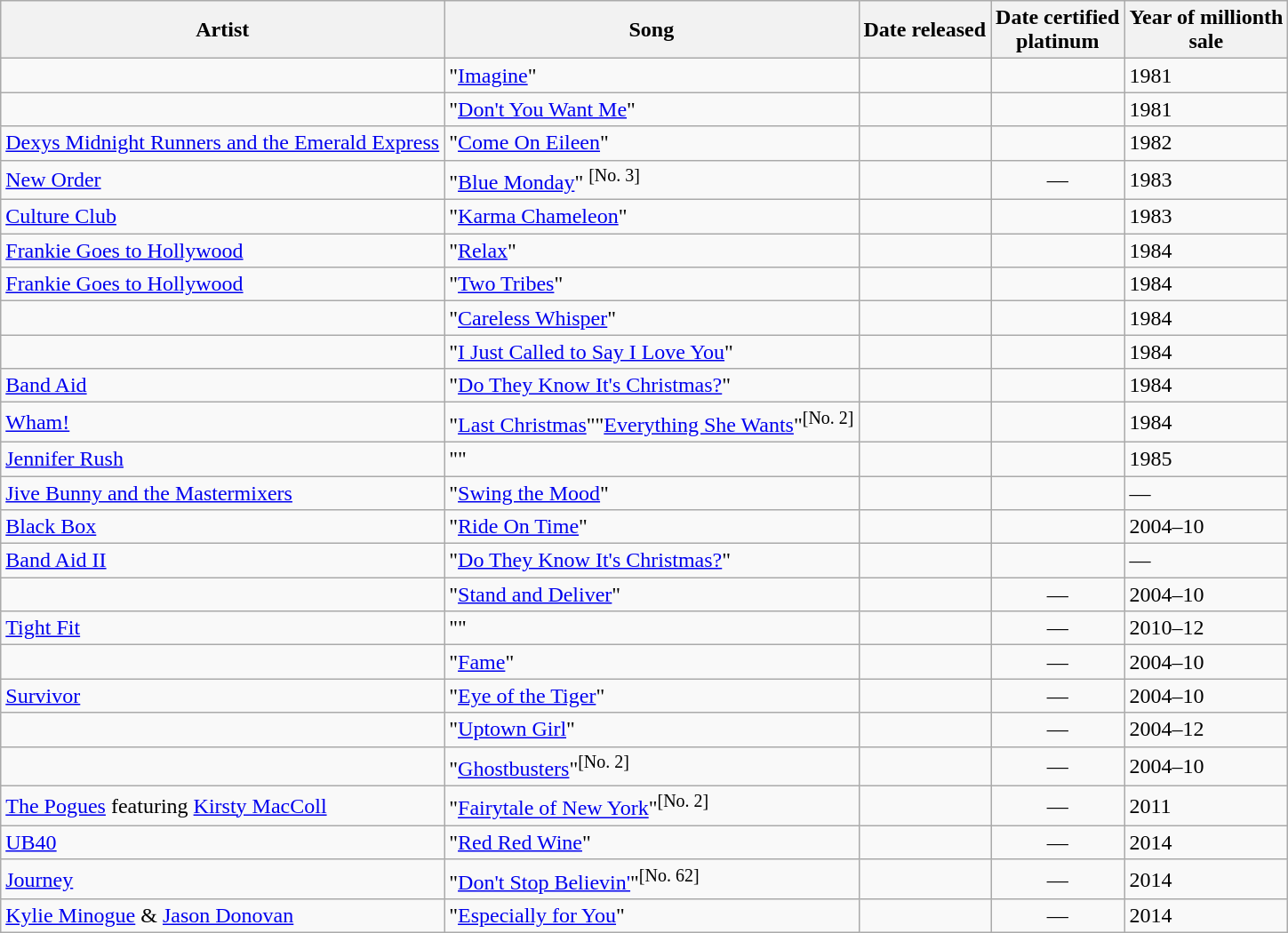<table class="wikitable plainrowheaders sortable" border="1">
<tr>
<th>Artist</th>
<th>Song</th>
<th>Date released</th>
<th>Date certified<br>platinum</th>
<th>Year of millionth<br> sale</th>
</tr>
<tr>
<td></td>
<td>"<a href='#'>Imagine</a>"</td>
<td></td>
<td></td>
<td>1981</td>
</tr>
<tr>
<td></td>
<td>"<a href='#'>Don't You Want Me</a>"</td>
<td></td>
<td></td>
<td>1981</td>
</tr>
<tr>
<td><a href='#'>Dexys Midnight Runners and the Emerald Express</a></td>
<td>"<a href='#'>Come On Eileen</a>"</td>
<td></td>
<td></td>
<td>1982</td>
</tr>
<tr>
<td><a href='#'>New Order</a></td>
<td>"<a href='#'>Blue Monday</a>" <sup>[No. 3]</sup></td>
<td></td>
<td align="center">—</td>
<td>1983</td>
</tr>
<tr>
<td><a href='#'>Culture Club</a></td>
<td>"<a href='#'>Karma Chameleon</a>"</td>
<td></td>
<td></td>
<td>1983</td>
</tr>
<tr>
<td><a href='#'>Frankie Goes to Hollywood</a></td>
<td>"<a href='#'>Relax</a>"</td>
<td></td>
<td></td>
<td>1984</td>
</tr>
<tr>
<td><a href='#'>Frankie Goes to Hollywood</a></td>
<td>"<a href='#'>Two Tribes</a>"</td>
<td></td>
<td></td>
<td>1984</td>
</tr>
<tr>
<td></td>
<td>"<a href='#'>Careless Whisper</a>"</td>
<td></td>
<td></td>
<td>1984</td>
</tr>
<tr>
<td></td>
<td>"<a href='#'>I Just Called to Say I Love You</a>"</td>
<td></td>
<td></td>
<td>1984</td>
</tr>
<tr>
<td><a href='#'>Band Aid</a></td>
<td>"<a href='#'>Do They Know It's Christmas?</a>"</td>
<td></td>
<td></td>
<td>1984</td>
</tr>
<tr>
<td><a href='#'>Wham!</a></td>
<td>"<a href='#'>Last Christmas</a>""<a href='#'>Everything She Wants</a>"<sup>[No. 2]</sup></td>
<td></td>
<td></td>
<td>1984</td>
</tr>
<tr>
<td><a href='#'>Jennifer Rush</a></td>
<td>""</td>
<td></td>
<td></td>
<td>1985</td>
</tr>
<tr>
<td><a href='#'>Jive Bunny and the Mastermixers</a></td>
<td>"<a href='#'>Swing the Mood</a>"</td>
<td></td>
<td></td>
<td>—</td>
</tr>
<tr>
<td><a href='#'>Black Box</a></td>
<td>"<a href='#'>Ride On Time</a>"</td>
<td></td>
<td></td>
<td>2004–10</td>
</tr>
<tr>
<td><a href='#'>Band Aid II</a></td>
<td>"<a href='#'>Do They Know It's Christmas?</a>"</td>
<td></td>
<td></td>
<td>—</td>
</tr>
<tr>
<td></td>
<td>"<a href='#'>Stand and Deliver</a>"</td>
<td></td>
<td align="center">—</td>
<td>2004–10</td>
</tr>
<tr>
<td><a href='#'>Tight Fit</a></td>
<td>""</td>
<td></td>
<td align="center">—</td>
<td>2010–12</td>
</tr>
<tr>
<td></td>
<td>"<a href='#'>Fame</a>"</td>
<td></td>
<td align="center">—</td>
<td>2004–10</td>
</tr>
<tr>
<td><a href='#'>Survivor</a></td>
<td>"<a href='#'>Eye of the Tiger</a>"</td>
<td></td>
<td align="center">—</td>
<td>2004–10</td>
</tr>
<tr>
<td></td>
<td>"<a href='#'>Uptown Girl</a>"</td>
<td></td>
<td align="center">—</td>
<td>2004–12</td>
</tr>
<tr>
<td></td>
<td>"<a href='#'>Ghostbusters</a>"<sup>[No. 2]</sup></td>
<td></td>
<td align="center">—</td>
<td>2004–10</td>
</tr>
<tr>
<td><a href='#'>The Pogues</a> featuring <a href='#'>Kirsty MacColl</a></td>
<td>"<a href='#'>Fairytale of New York</a>"<sup>[No. 2]</sup></td>
<td></td>
<td align="center">—</td>
<td>2011</td>
</tr>
<tr>
<td><a href='#'>UB40</a></td>
<td>"<a href='#'>Red Red Wine</a>"</td>
<td></td>
<td align="center">—</td>
<td>2014</td>
</tr>
<tr>
<td><a href='#'>Journey</a></td>
<td>"<a href='#'>Don't Stop Believin'</a>"<sup>[No. 62]</sup></td>
<td></td>
<td align="center">—</td>
<td>2014</td>
</tr>
<tr>
<td><a href='#'>Kylie Minogue</a> & <a href='#'>Jason Donovan</a></td>
<td>"<a href='#'>Especially for You</a>"</td>
<td></td>
<td align="center">—</td>
<td>2014</td>
</tr>
</table>
